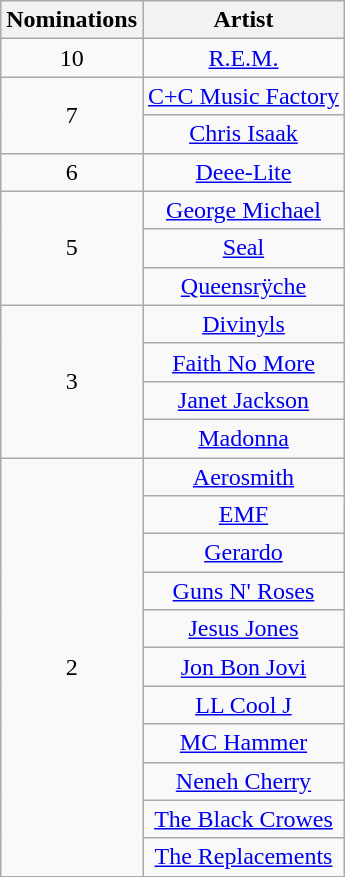<table class="wikitable" rowspan="2" style="text-align:center">
<tr>
<th scope="col" style="width:55px;">Nominations</th>
<th scope="col" style="text-align:center;">Artist</th>
</tr>
<tr>
<td style="text-align:center">10</td>
<td><a href='#'>R.E.M.</a></td>
</tr>
<tr>
<td rowspan="2" style="text-align:center">7</td>
<td><a href='#'>C+C Music Factory</a></td>
</tr>
<tr>
<td><a href='#'>Chris Isaak</a></td>
</tr>
<tr>
<td style="text-align:center">6</td>
<td><a href='#'>Deee-Lite</a></td>
</tr>
<tr>
<td rowspan="3" style="text-align:center">5</td>
<td><a href='#'>George Michael</a></td>
</tr>
<tr>
<td><a href='#'>Seal</a></td>
</tr>
<tr>
<td><a href='#'>Queensrÿche</a></td>
</tr>
<tr>
<td rowspan="4" style="text-align:center">3</td>
<td><a href='#'>Divinyls</a></td>
</tr>
<tr>
<td><a href='#'>Faith No More</a></td>
</tr>
<tr>
<td><a href='#'>Janet Jackson</a></td>
</tr>
<tr>
<td><a href='#'>Madonna</a></td>
</tr>
<tr>
<td rowspan="11" style="text-align:center">2</td>
<td><a href='#'>Aerosmith</a></td>
</tr>
<tr>
<td><a href='#'>EMF</a></td>
</tr>
<tr>
<td><a href='#'>Gerardo</a></td>
</tr>
<tr>
<td><a href='#'>Guns N' Roses</a></td>
</tr>
<tr>
<td><a href='#'>Jesus Jones</a></td>
</tr>
<tr>
<td><a href='#'>Jon Bon Jovi</a></td>
</tr>
<tr>
<td><a href='#'>LL Cool J</a></td>
</tr>
<tr>
<td><a href='#'>MC Hammer</a></td>
</tr>
<tr>
<td><a href='#'>Neneh Cherry</a></td>
</tr>
<tr>
<td><a href='#'>The Black Crowes</a></td>
</tr>
<tr>
<td><a href='#'>The Replacements</a></td>
</tr>
</table>
